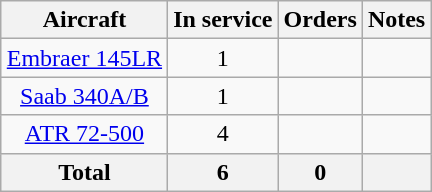<table class="wikitable" style="margin-left:auto; margin-right:auto; text-align:center;">
<tr>
<th>Aircraft</th>
<th>In service</th>
<th>Orders</th>
<th>Notes</th>
</tr>
<tr>
<td><a href='#'>Embraer 145LR</a></td>
<td>1</td>
<td></td>
<td></td>
</tr>
<tr>
<td><a href='#'>Saab 340A/B</a></td>
<td>1</td>
<td></td>
<td></td>
</tr>
<tr>
<td><a href='#'>ATR 72-500</a></td>
<td>4</td>
<td></td>
<td></td>
</tr>
<tr>
<th>Total</th>
<th>6</th>
<th>0</th>
<th></th>
</tr>
</table>
